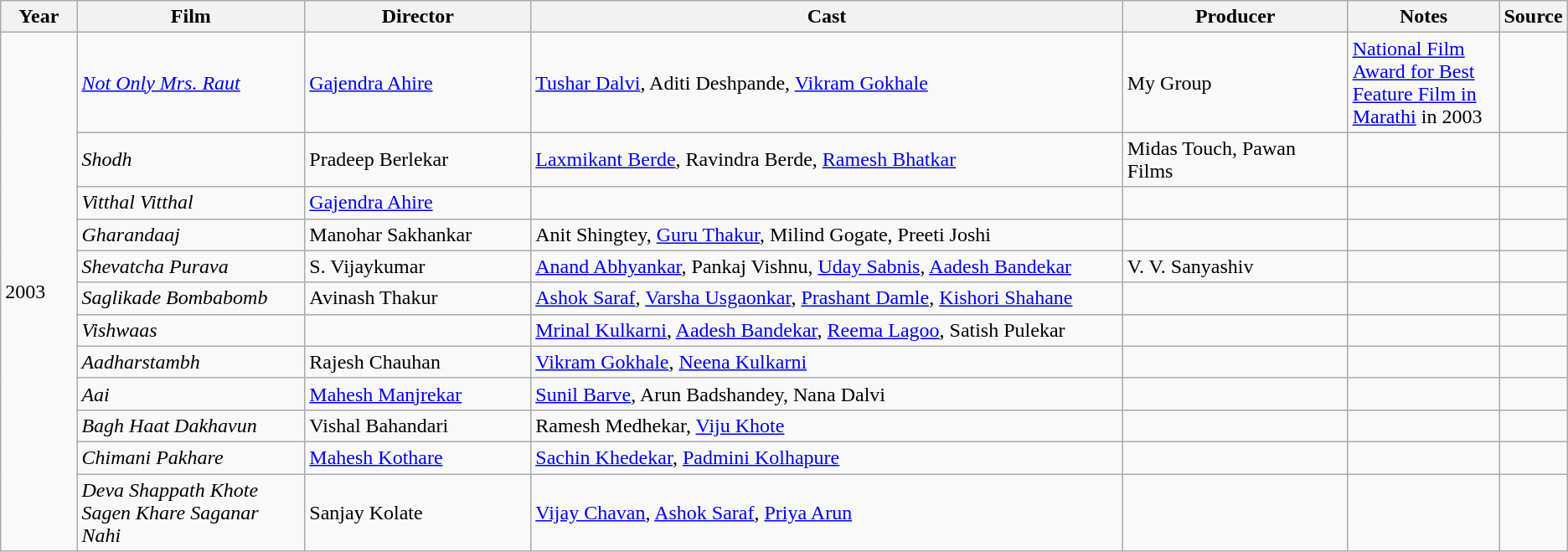<table class ="wikitable sortable collapsible">
<tr>
<th style="width: 05%;">Year</th>
<th style="width: 15%;">Film</th>
<th style="width: 15%;">Director</th>
<th style="width: 40%;" class="unsortable">Cast</th>
<th style="width: 15%;" class="unsortable">Producer</th>
<th style="width: 15%;" class="unsortable">Notes</th>
<th style="width: 15%;" class="unsortable">Source</th>
</tr>
<tr>
<td rowspan="12">2003</td>
<td><em><a href='#'>Not Only Mrs. Raut</a></em></td>
<td><a href='#'>Gajendra Ahire</a></td>
<td><a href='#'>Tushar Dalvi</a>, Aditi Deshpande, <a href='#'>Vikram Gokhale</a></td>
<td>My Group</td>
<td><a href='#'>National Film Award for Best Feature Film in Marathi</a> in 2003</td>
<td></td>
</tr>
<tr>
<td><em>Shodh</em></td>
<td>Pradeep Berlekar</td>
<td><a href='#'>Laxmikant Berde</a>, Ravindra Berde, <a href='#'>Ramesh Bhatkar</a></td>
<td>Midas Touch, Pawan Films</td>
<td></td>
<td></td>
</tr>
<tr>
<td><em>Vitthal Vitthal</em></td>
<td><a href='#'>Gajendra Ahire</a></td>
<td></td>
<td></td>
<td></td>
<td></td>
</tr>
<tr>
<td><em>Gharandaaj</em></td>
<td>Manohar Sakhankar</td>
<td>Anit Shingtey, <a href='#'>Guru Thakur</a>, Milind Gogate, Preeti Joshi</td>
<td></td>
<td></td>
<td></td>
</tr>
<tr>
<td><em>Shevatcha Purava</em></td>
<td>S. Vijaykumar</td>
<td><a href='#'>Anand Abhyankar</a>, Pankaj Vishnu, <a href='#'>Uday Sabnis</a>, <a href='#'>Aadesh Bandekar</a></td>
<td>V. V. Sanyashiv</td>
<td></td>
<td></td>
</tr>
<tr>
<td><em>Saglikade Bombabomb </em></td>
<td>Avinash Thakur</td>
<td><a href='#'>Ashok Saraf</a>, <a href='#'>Varsha Usgaonkar</a>, <a href='#'>Prashant Damle</a>, <a href='#'>Kishori Shahane</a></td>
<td></td>
<td></td>
<td></td>
</tr>
<tr>
<td><em>Vishwaas </em></td>
<td></td>
<td><a href='#'>Mrinal Kulkarni</a>, <a href='#'>Aadesh Bandekar</a>, <a href='#'>Reema Lagoo</a>, Satish Pulekar</td>
<td></td>
<td></td>
<td></td>
</tr>
<tr>
<td><em>Aadharstambh</em></td>
<td>Rajesh Chauhan</td>
<td><a href='#'>Vikram Gokhale</a>, <a href='#'>Neena Kulkarni</a></td>
<td></td>
<td></td>
<td></td>
</tr>
<tr>
<td><em>Aai</em></td>
<td><a href='#'>Mahesh Manjrekar</a></td>
<td><a href='#'>Sunil Barve</a>, Arun Badshandey, Nana Dalvi</td>
<td></td>
<td></td>
<td></td>
</tr>
<tr>
<td><em>Bagh Haat Dakhavun</em></td>
<td>Vishal Bahandari</td>
<td>Ramesh Medhekar, <a href='#'>Viju Khote</a></td>
<td></td>
<td></td>
<td></td>
</tr>
<tr>
<td><em>Chimani Pakhare </em></td>
<td><a href='#'>Mahesh Kothare</a></td>
<td><a href='#'>Sachin Khedekar</a>, <a href='#'>Padmini Kolhapure</a></td>
<td></td>
<td></td>
<td></td>
</tr>
<tr>
<td><em>Deva Shappath Khote Sagen Khare Saganar Nahi</em></td>
<td>Sanjay Kolate</td>
<td><a href='#'>Vijay Chavan</a>, <a href='#'>Ashok Saraf</a>, <a href='#'>Priya Arun</a></td>
<td></td>
<td></td>
<td></td>
</tr>
</table>
